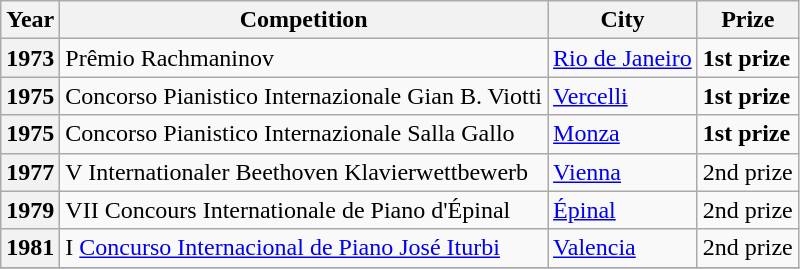<table class="wikitable">
<tr>
<th>Year</th>
<th>Competition</th>
<th>City</th>
<th>Prize</th>
</tr>
<tr>
<th>1973</th>
<td> Prêmio Rachmaninov</td>
<td><a href='#'>Rio de Janeiro</a></td>
<td><strong>1st prize</strong></td>
</tr>
<tr>
<th>1975</th>
<td> Concorso Pianistico Internazionale Gian B. Viotti</td>
<td><a href='#'>Vercelli</a></td>
<td><strong>1st prize</strong></td>
</tr>
<tr>
<th>1975</th>
<td> Concorso Pianistico Internazionale Salla Gallo</td>
<td><a href='#'>Monza</a></td>
<td><strong>1st prize</strong></td>
</tr>
<tr>
<th>1977</th>
<td> V Internationaler Beethoven Klavierwettbewerb</td>
<td><a href='#'>Vienna</a></td>
<td>2nd prize</td>
</tr>
<tr>
<th>1979</th>
<td> VII Concours Internationale de Piano d'Épinal</td>
<td><a href='#'>Épinal</a></td>
<td>2nd prize</td>
</tr>
<tr>
<th>1981</th>
<td> I <a href='#'>Concurso Internacional de Piano José Iturbi</a></td>
<td><a href='#'>Valencia</a></td>
<td>2nd prize</td>
</tr>
<tr>
</tr>
</table>
